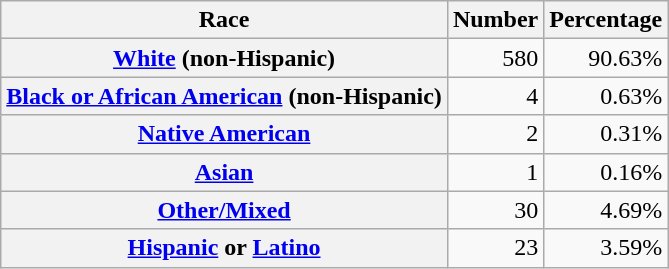<table class="wikitable" style="text-align:right">
<tr>
<th scope="col">Race</th>
<th scope="col">Number</th>
<th scope="col">Percentage</th>
</tr>
<tr>
<th scope="row"><a href='#'>White</a> (non-Hispanic)</th>
<td>580</td>
<td>90.63%</td>
</tr>
<tr>
<th scope="row"><a href='#'>Black or African American</a> (non-Hispanic)</th>
<td>4</td>
<td>0.63%</td>
</tr>
<tr>
<th scope="row"><a href='#'>Native American</a></th>
<td>2</td>
<td>0.31%</td>
</tr>
<tr>
<th scope="row"><a href='#'>Asian</a></th>
<td>1</td>
<td>0.16%</td>
</tr>
<tr>
<th scope="row"><a href='#'>Other/Mixed</a></th>
<td>30</td>
<td>4.69%</td>
</tr>
<tr>
<th scope="row"><a href='#'>Hispanic</a> or <a href='#'>Latino</a></th>
<td>23</td>
<td>3.59%</td>
</tr>
</table>
